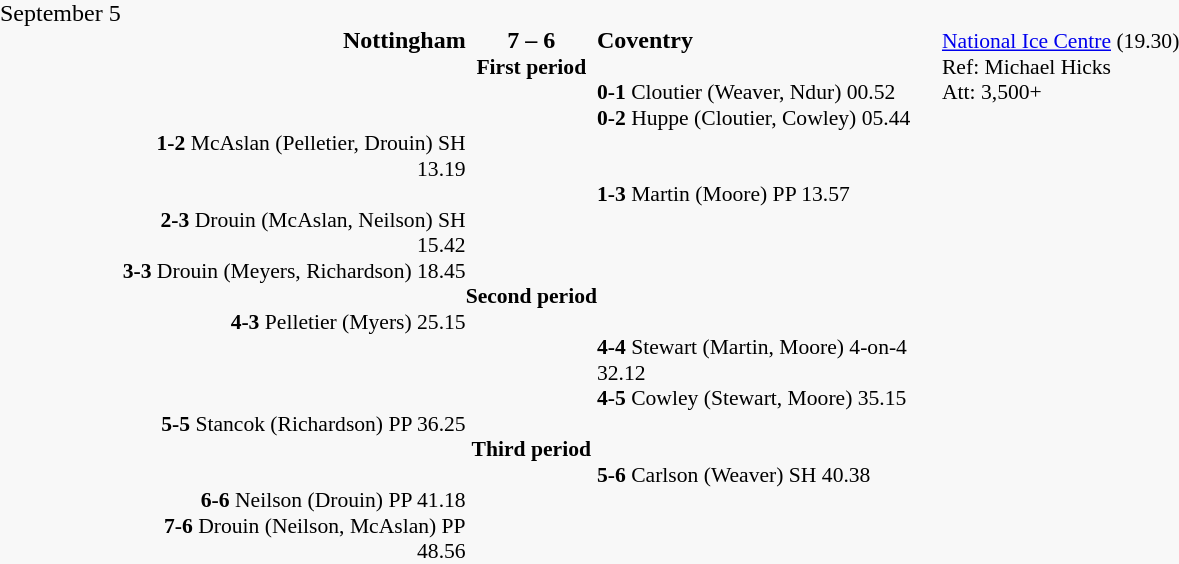<table cellpadding=0 cellspacing=0 border=0 style="background-color:#F8F8F8">
<tr>
<td></td>
</tr>
<tr>
<td>September 5</td>
</tr>
<tr>
<td></td>
<td align=right width="230"><strong>Nottingham</strong></td>
<td align=center><strong>7 – 6</strong></td>
<td width="230"><strong>Coventry</strong></td>
<td></td>
<td style=font-size:90%><a href='#'>National Ice Centre</a> (19.30)</td>
</tr>
<tr style=font-size:90%>
<td></td>
<td></td>
<td align=center><strong>First period</strong></td>
<td></td>
<td></td>
<td>Ref: Michael Hicks</td>
</tr>
<tr style=font-size:90%>
<td></td>
<td align=right></td>
<td></td>
<td><strong>0-1</strong> Cloutier (Weaver, Ndur) 00.52</td>
<td></td>
<td>Att: 3,500+</td>
</tr>
<tr style=font-size:90%>
<td></td>
<td align=right></td>
<td></td>
<td><strong>0-2</strong> Huppe (Cloutier, Cowley) 05.44</td>
</tr>
<tr style=font-size:90%>
<td></td>
<td align=right><strong>1-2</strong> McAslan (Pelletier, Drouin) SH 13.19</td>
</tr>
<tr style=font-size:90%>
<td></td>
<td align=right></td>
<td></td>
<td><strong>1-3</strong> Martin (Moore) PP 13.57</td>
</tr>
<tr style=font-size:90%>
<td></td>
<td align=right><strong>2-3</strong> Drouin (McAslan, Neilson) SH 15.42</td>
</tr>
<tr style=font-size:90%>
<td></td>
<td align=right><strong>3-3</strong> Drouin (Meyers, Richardson) 18.45</td>
</tr>
<tr style=font-size:90%>
<td></td>
<td></td>
<td align=center><strong>Second period</strong></td>
<td></td>
<td></td>
<td></td>
</tr>
<tr style=font-size:90%>
<td></td>
<td align=right><strong>4-3</strong> Pelletier (Myers) 25.15</td>
</tr>
<tr style=font-size:90%>
<td></td>
<td align=right></td>
<td></td>
<td><strong>4-4</strong> Stewart (Martin, Moore) 4-on-4 32.12</td>
</tr>
<tr style=font-size:90%>
<td></td>
<td align=right></td>
<td></td>
<td><strong>4-5</strong> Cowley (Stewart, Moore) 35.15</td>
</tr>
<tr style=font-size:90%>
<td></td>
<td align=right><strong>5-5</strong> Stancok (Richardson) PP 36.25</td>
</tr>
<tr style=font-size:90%>
<td></td>
<td></td>
<td align=center><strong>Third period</strong></td>
<td></td>
<td></td>
<td></td>
</tr>
<tr style=font-size:90%>
<td></td>
<td align=right></td>
<td></td>
<td><strong>5-6</strong> Carlson (Weaver) SH 40.38</td>
</tr>
<tr style=font-size:90%>
<td></td>
<td align=right><strong>6-6</strong> Neilson (Drouin) PP 41.18</td>
</tr>
<tr style=font-size:90%>
<td></td>
<td align=right><strong>7-6</strong> Drouin (Neilson, McAslan) PP 48.56</td>
</tr>
</table>
